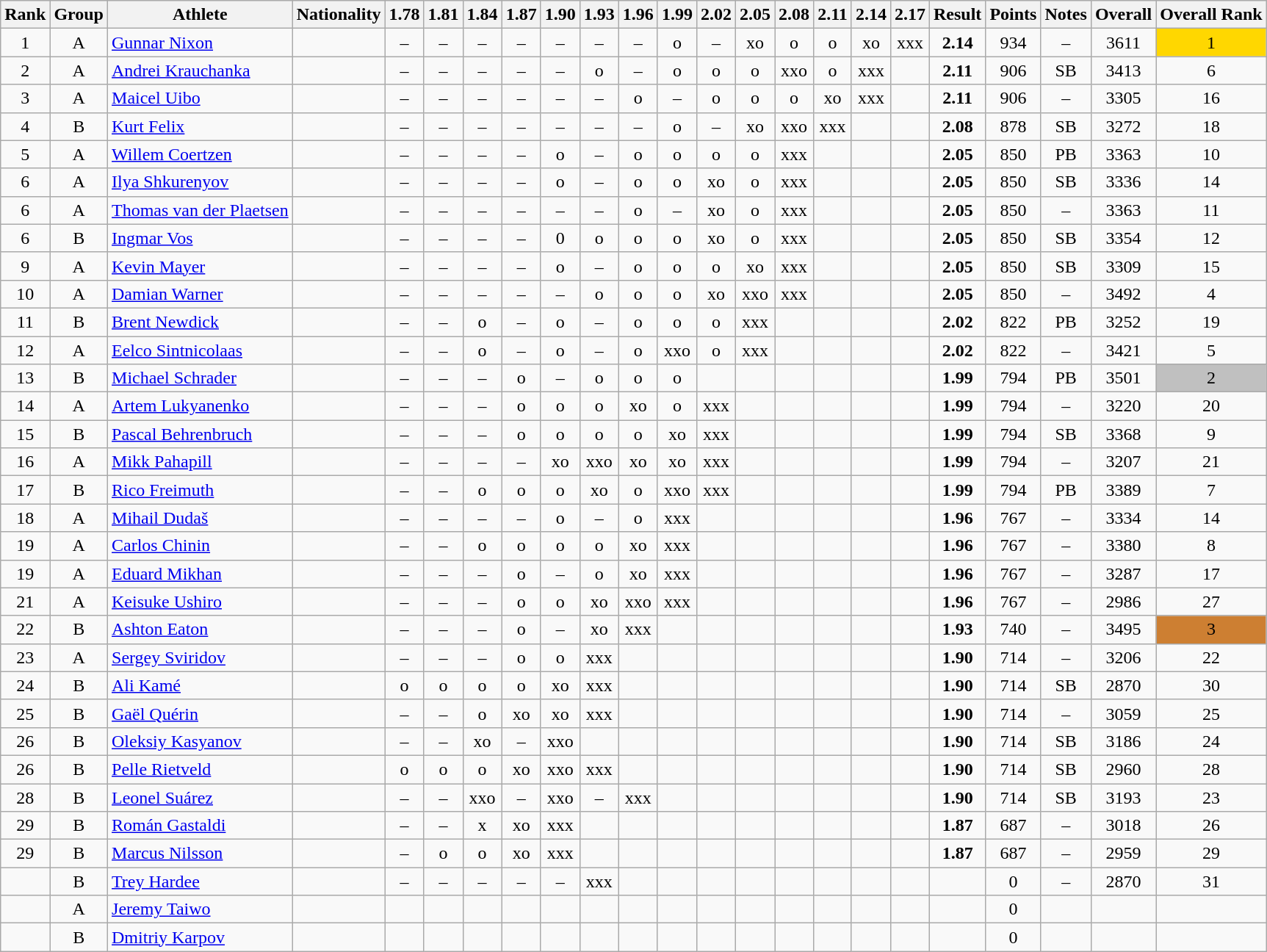<table class="wikitable sortable" style="text-align:center">
<tr>
<th>Rank</th>
<th>Group</th>
<th>Athlete</th>
<th>Nationality</th>
<th>1.78</th>
<th>1.81</th>
<th>1.84</th>
<th>1.87</th>
<th>1.90</th>
<th>1.93</th>
<th>1.96</th>
<th>1.99</th>
<th>2.02</th>
<th>2.05</th>
<th>2.08</th>
<th>2.11</th>
<th>2.14</th>
<th>2.17</th>
<th>Result</th>
<th>Points</th>
<th>Notes</th>
<th>Overall</th>
<th>Overall Rank</th>
</tr>
<tr>
<td>1</td>
<td>A</td>
<td align=left><a href='#'>Gunnar Nixon</a></td>
<td align=left></td>
<td>–</td>
<td>–</td>
<td>–</td>
<td>–</td>
<td>–</td>
<td>–</td>
<td>–</td>
<td>o</td>
<td>–</td>
<td>xo</td>
<td>o</td>
<td>o</td>
<td>xo</td>
<td>xxx</td>
<td><strong>2.14</strong></td>
<td>934</td>
<td>–</td>
<td>3611</td>
<td style="background-color:#ffd700">1</td>
</tr>
<tr>
<td>2</td>
<td>A</td>
<td align=left><a href='#'>Andrei Krauchanka</a></td>
<td align=left></td>
<td>–</td>
<td>–</td>
<td>–</td>
<td>–</td>
<td>–</td>
<td>o</td>
<td>–</td>
<td>o</td>
<td>o</td>
<td>o</td>
<td>xxo</td>
<td>o</td>
<td>xxx</td>
<td></td>
<td><strong>2.11</strong></td>
<td>906</td>
<td>SB</td>
<td>3413</td>
<td>6</td>
</tr>
<tr>
<td>3</td>
<td>A</td>
<td align=left><a href='#'>Maicel Uibo</a></td>
<td align=left></td>
<td>–</td>
<td>–</td>
<td>–</td>
<td>–</td>
<td>–</td>
<td>–</td>
<td>o</td>
<td>–</td>
<td>o</td>
<td>o</td>
<td>o</td>
<td>xo</td>
<td>xxx</td>
<td></td>
<td><strong>2.11</strong></td>
<td>906</td>
<td>–</td>
<td>3305</td>
<td>16</td>
</tr>
<tr>
<td>4</td>
<td>B</td>
<td align=left><a href='#'>Kurt Felix</a></td>
<td align=left></td>
<td>–</td>
<td>–</td>
<td>–</td>
<td>–</td>
<td>–</td>
<td>–</td>
<td>–</td>
<td>o</td>
<td>–</td>
<td>xo</td>
<td>xxo</td>
<td>xxx</td>
<td></td>
<td></td>
<td><strong>2.08</strong></td>
<td>878</td>
<td>SB</td>
<td>3272</td>
<td>18</td>
</tr>
<tr>
<td>5</td>
<td>A</td>
<td align=left><a href='#'>Willem Coertzen</a></td>
<td align=left></td>
<td>–</td>
<td>–</td>
<td>–</td>
<td>–</td>
<td>o</td>
<td>–</td>
<td>o</td>
<td>o</td>
<td>o</td>
<td>o</td>
<td>xxx</td>
<td></td>
<td></td>
<td></td>
<td><strong>2.05</strong></td>
<td>850</td>
<td>PB</td>
<td>3363</td>
<td>10</td>
</tr>
<tr>
<td>6</td>
<td>A</td>
<td align=left><a href='#'>Ilya Shkurenyov</a></td>
<td align=left></td>
<td>–</td>
<td>–</td>
<td>–</td>
<td>–</td>
<td>o</td>
<td>–</td>
<td>o</td>
<td>o</td>
<td>xo</td>
<td>o</td>
<td>xxx</td>
<td></td>
<td></td>
<td></td>
<td><strong>2.05</strong></td>
<td>850</td>
<td>SB</td>
<td>3336</td>
<td>14</td>
</tr>
<tr>
<td>6</td>
<td>A</td>
<td align=left><a href='#'>Thomas van der Plaetsen</a></td>
<td align=left></td>
<td>–</td>
<td>–</td>
<td>–</td>
<td>–</td>
<td>–</td>
<td>–</td>
<td>o</td>
<td>–</td>
<td>xo</td>
<td>o</td>
<td>xxx</td>
<td></td>
<td></td>
<td></td>
<td><strong>2.05</strong></td>
<td>850</td>
<td>–</td>
<td>3363</td>
<td>11</td>
</tr>
<tr>
<td>6</td>
<td>B</td>
<td align=left><a href='#'>Ingmar Vos</a></td>
<td align=left></td>
<td>–</td>
<td>–</td>
<td>–</td>
<td>–</td>
<td>0</td>
<td>o</td>
<td>o</td>
<td>o</td>
<td>xo</td>
<td>o</td>
<td>xxx</td>
<td></td>
<td></td>
<td></td>
<td><strong>2.05</strong></td>
<td>850</td>
<td>SB</td>
<td>3354</td>
<td>12</td>
</tr>
<tr>
<td>9</td>
<td>A</td>
<td align=left><a href='#'>Kevin Mayer</a></td>
<td align=left></td>
<td>–</td>
<td>–</td>
<td>–</td>
<td>–</td>
<td>o</td>
<td>–</td>
<td>o</td>
<td>o</td>
<td>o</td>
<td>xo</td>
<td>xxx</td>
<td></td>
<td></td>
<td></td>
<td><strong>2.05</strong></td>
<td>850</td>
<td>SB</td>
<td>3309</td>
<td>15</td>
</tr>
<tr>
<td>10</td>
<td>A</td>
<td align=left><a href='#'>Damian Warner</a></td>
<td align=left></td>
<td>–</td>
<td>–</td>
<td>–</td>
<td>–</td>
<td>–</td>
<td>o</td>
<td>o</td>
<td>o</td>
<td>xo</td>
<td>xxo</td>
<td>xxx</td>
<td></td>
<td></td>
<td></td>
<td><strong>2.05</strong></td>
<td>850</td>
<td>–</td>
<td>3492</td>
<td>4</td>
</tr>
<tr>
<td>11</td>
<td>B</td>
<td align=left><a href='#'>Brent Newdick</a></td>
<td align=left></td>
<td>–</td>
<td>–</td>
<td>o</td>
<td>–</td>
<td>o</td>
<td>–</td>
<td>o</td>
<td>o</td>
<td>o</td>
<td>xxx</td>
<td></td>
<td></td>
<td></td>
<td></td>
<td><strong>2.02</strong></td>
<td>822</td>
<td>PB</td>
<td>3252</td>
<td>19</td>
</tr>
<tr>
<td>12</td>
<td>A</td>
<td align=left><a href='#'>Eelco Sintnicolaas</a></td>
<td align=left></td>
<td>–</td>
<td>–</td>
<td>o</td>
<td>–</td>
<td>o</td>
<td>–</td>
<td>o</td>
<td>xxo</td>
<td>o</td>
<td>xxx</td>
<td></td>
<td></td>
<td></td>
<td></td>
<td><strong>2.02</strong></td>
<td>822</td>
<td>–</td>
<td>3421</td>
<td>5</td>
</tr>
<tr>
<td>13</td>
<td>B</td>
<td align=left><a href='#'>Michael Schrader</a></td>
<td align=left></td>
<td>–</td>
<td>–</td>
<td>–</td>
<td>o</td>
<td>–</td>
<td>o</td>
<td>o</td>
<td>o</td>
<td></td>
<td></td>
<td></td>
<td></td>
<td></td>
<td></td>
<td><strong>1.99</strong></td>
<td>794</td>
<td>PB</td>
<td>3501</td>
<td style="background-color:#c0c0c0">2</td>
</tr>
<tr>
<td>14</td>
<td>A</td>
<td align=left><a href='#'>Artem Lukyanenko</a></td>
<td align=left></td>
<td>–</td>
<td>–</td>
<td>–</td>
<td>o</td>
<td>o</td>
<td>o</td>
<td>xo</td>
<td>o</td>
<td>xxx</td>
<td></td>
<td></td>
<td></td>
<td></td>
<td></td>
<td><strong>1.99</strong></td>
<td>794</td>
<td>–</td>
<td>3220</td>
<td>20</td>
</tr>
<tr>
<td>15</td>
<td>B</td>
<td align=left><a href='#'>Pascal Behrenbruch</a></td>
<td align=left></td>
<td>–</td>
<td>–</td>
<td>–</td>
<td>o</td>
<td>o</td>
<td>o</td>
<td>o</td>
<td>xo</td>
<td>xxx</td>
<td></td>
<td></td>
<td></td>
<td></td>
<td></td>
<td><strong>1.99</strong></td>
<td>794</td>
<td>SB</td>
<td>3368</td>
<td>9</td>
</tr>
<tr>
<td>16</td>
<td>A</td>
<td align=left><a href='#'>Mikk Pahapill</a></td>
<td align=left></td>
<td>–</td>
<td>–</td>
<td>–</td>
<td>–</td>
<td>xo</td>
<td>xxo</td>
<td>xo</td>
<td>xo</td>
<td>xxx</td>
<td></td>
<td></td>
<td></td>
<td></td>
<td></td>
<td><strong>1.99</strong></td>
<td>794</td>
<td>–</td>
<td>3207</td>
<td>21</td>
</tr>
<tr>
<td>17</td>
<td>B</td>
<td align=left><a href='#'>Rico Freimuth</a></td>
<td align=left></td>
<td>–</td>
<td>–</td>
<td>o</td>
<td>o</td>
<td>o</td>
<td>xo</td>
<td>o</td>
<td>xxo</td>
<td>xxx</td>
<td></td>
<td></td>
<td></td>
<td></td>
<td></td>
<td><strong>1.99</strong></td>
<td>794</td>
<td>PB</td>
<td>3389</td>
<td>7</td>
</tr>
<tr>
<td>18</td>
<td>A</td>
<td align=left><a href='#'>Mihail Dudaš</a></td>
<td align=left></td>
<td>–</td>
<td>–</td>
<td>–</td>
<td>–</td>
<td>o</td>
<td>–</td>
<td>o</td>
<td>xxx</td>
<td></td>
<td></td>
<td></td>
<td></td>
<td></td>
<td></td>
<td><strong>1.96</strong></td>
<td>767</td>
<td>–</td>
<td>3334</td>
<td>14</td>
</tr>
<tr>
<td>19</td>
<td>A</td>
<td align=left><a href='#'>Carlos Chinin</a></td>
<td align=left></td>
<td>–</td>
<td>–</td>
<td>o</td>
<td>o</td>
<td>o</td>
<td>o</td>
<td>xo</td>
<td>xxx</td>
<td></td>
<td></td>
<td></td>
<td></td>
<td></td>
<td></td>
<td><strong>1.96</strong></td>
<td>767</td>
<td>–</td>
<td>3380</td>
<td>8</td>
</tr>
<tr>
<td>19</td>
<td>A</td>
<td align=left><a href='#'>Eduard Mikhan</a></td>
<td align=left></td>
<td>–</td>
<td>–</td>
<td>–</td>
<td>o</td>
<td>–</td>
<td>o</td>
<td>xo</td>
<td>xxx</td>
<td></td>
<td></td>
<td></td>
<td></td>
<td></td>
<td></td>
<td><strong>1.96</strong></td>
<td>767</td>
<td>–</td>
<td>3287</td>
<td>17</td>
</tr>
<tr>
<td>21</td>
<td>A</td>
<td align=left><a href='#'>Keisuke Ushiro</a></td>
<td align=left></td>
<td>–</td>
<td>–</td>
<td>–</td>
<td>o</td>
<td>o</td>
<td>xo</td>
<td>xxo</td>
<td>xxx</td>
<td></td>
<td></td>
<td></td>
<td></td>
<td></td>
<td></td>
<td><strong>1.96</strong></td>
<td>767</td>
<td>–</td>
<td>2986</td>
<td>27</td>
</tr>
<tr>
<td>22</td>
<td>B</td>
<td align=left><a href='#'>Ashton Eaton</a></td>
<td align=left></td>
<td>–</td>
<td>–</td>
<td>–</td>
<td>o</td>
<td>–</td>
<td>xo</td>
<td>xxx</td>
<td></td>
<td></td>
<td></td>
<td></td>
<td></td>
<td></td>
<td></td>
<td><strong>1.93</strong></td>
<td>740</td>
<td>–</td>
<td>3495</td>
<td style="background-color:#cd7f32">3</td>
</tr>
<tr>
<td>23</td>
<td>A</td>
<td align=left><a href='#'>Sergey Sviridov</a></td>
<td align=left></td>
<td>–</td>
<td>–</td>
<td>–</td>
<td>o</td>
<td>o</td>
<td>xxx</td>
<td></td>
<td></td>
<td></td>
<td></td>
<td></td>
<td></td>
<td></td>
<td></td>
<td><strong>1.90</strong></td>
<td>714</td>
<td>–</td>
<td>3206</td>
<td>22</td>
</tr>
<tr>
<td>24</td>
<td>B</td>
<td align=left><a href='#'>Ali Kamé</a></td>
<td align=left></td>
<td>o</td>
<td>o</td>
<td>o</td>
<td>o</td>
<td>xo</td>
<td>xxx</td>
<td></td>
<td></td>
<td></td>
<td></td>
<td></td>
<td></td>
<td></td>
<td></td>
<td><strong>1.90</strong></td>
<td>714</td>
<td>SB</td>
<td>2870</td>
<td>30</td>
</tr>
<tr>
<td>25</td>
<td>B</td>
<td align=left><a href='#'>Gaël Quérin</a></td>
<td align=left></td>
<td>–</td>
<td>–</td>
<td>o</td>
<td>xo</td>
<td>xo</td>
<td>xxx</td>
<td></td>
<td></td>
<td></td>
<td></td>
<td></td>
<td></td>
<td></td>
<td></td>
<td><strong>1.90</strong></td>
<td>714</td>
<td>–</td>
<td>3059</td>
<td>25</td>
</tr>
<tr>
<td>26</td>
<td>B</td>
<td align=left><a href='#'>Oleksiy Kasyanov</a></td>
<td align=left></td>
<td>–</td>
<td>–</td>
<td>xo</td>
<td>–</td>
<td>xxo</td>
<td></td>
<td></td>
<td></td>
<td></td>
<td></td>
<td></td>
<td></td>
<td></td>
<td></td>
<td><strong>1.90</strong></td>
<td>714</td>
<td>SB</td>
<td>3186</td>
<td>24</td>
</tr>
<tr>
<td>26</td>
<td>B</td>
<td align=left><a href='#'>Pelle Rietveld</a></td>
<td align=left></td>
<td>o</td>
<td>o</td>
<td>o</td>
<td>xo</td>
<td>xxo</td>
<td>xxx</td>
<td></td>
<td></td>
<td></td>
<td></td>
<td></td>
<td></td>
<td></td>
<td></td>
<td><strong>1.90</strong></td>
<td>714</td>
<td>SB</td>
<td>2960</td>
<td>28</td>
</tr>
<tr>
<td>28</td>
<td>B</td>
<td align=left><a href='#'>Leonel Suárez</a></td>
<td align=left></td>
<td>–</td>
<td>–</td>
<td>xxo</td>
<td>–</td>
<td>xxo</td>
<td>–</td>
<td>xxx</td>
<td></td>
<td></td>
<td></td>
<td></td>
<td></td>
<td></td>
<td></td>
<td><strong>1.90</strong></td>
<td>714</td>
<td>SB</td>
<td>3193</td>
<td>23</td>
</tr>
<tr>
<td>29</td>
<td>B</td>
<td align=left><a href='#'>Román Gastaldi</a></td>
<td align=left></td>
<td>–</td>
<td>–</td>
<td>x</td>
<td>xo</td>
<td>xxx</td>
<td></td>
<td></td>
<td></td>
<td></td>
<td></td>
<td></td>
<td></td>
<td></td>
<td></td>
<td><strong>1.87</strong></td>
<td>687</td>
<td>–</td>
<td>3018</td>
<td>26</td>
</tr>
<tr>
<td>29</td>
<td>B</td>
<td align=left><a href='#'>Marcus Nilsson</a></td>
<td align=left></td>
<td>–</td>
<td>o</td>
<td>o</td>
<td>xo</td>
<td>xxx</td>
<td></td>
<td></td>
<td></td>
<td></td>
<td></td>
<td></td>
<td></td>
<td></td>
<td></td>
<td><strong>1.87</strong></td>
<td>687</td>
<td>–</td>
<td>2959</td>
<td>29</td>
</tr>
<tr>
<td></td>
<td>B</td>
<td align=left><a href='#'>Trey Hardee</a></td>
<td align=left></td>
<td>–</td>
<td>–</td>
<td>–</td>
<td>–</td>
<td>–</td>
<td>xxx</td>
<td></td>
<td></td>
<td></td>
<td></td>
<td></td>
<td></td>
<td></td>
<td></td>
<td><strong></strong></td>
<td>0</td>
<td>–</td>
<td>2870</td>
<td>31</td>
</tr>
<tr>
<td></td>
<td>A</td>
<td align=left><a href='#'>Jeremy Taiwo</a></td>
<td align=left></td>
<td></td>
<td></td>
<td></td>
<td></td>
<td></td>
<td></td>
<td></td>
<td></td>
<td></td>
<td></td>
<td></td>
<td></td>
<td></td>
<td></td>
<td><strong></strong></td>
<td>0</td>
<td></td>
<td></td>
<td></td>
</tr>
<tr>
<td></td>
<td>B</td>
<td align=left><a href='#'>Dmitriy Karpov</a></td>
<td align=left></td>
<td></td>
<td></td>
<td></td>
<td></td>
<td></td>
<td></td>
<td></td>
<td></td>
<td></td>
<td></td>
<td></td>
<td></td>
<td></td>
<td></td>
<td><strong></strong></td>
<td>0</td>
<td></td>
<td></td>
<td></td>
</tr>
</table>
